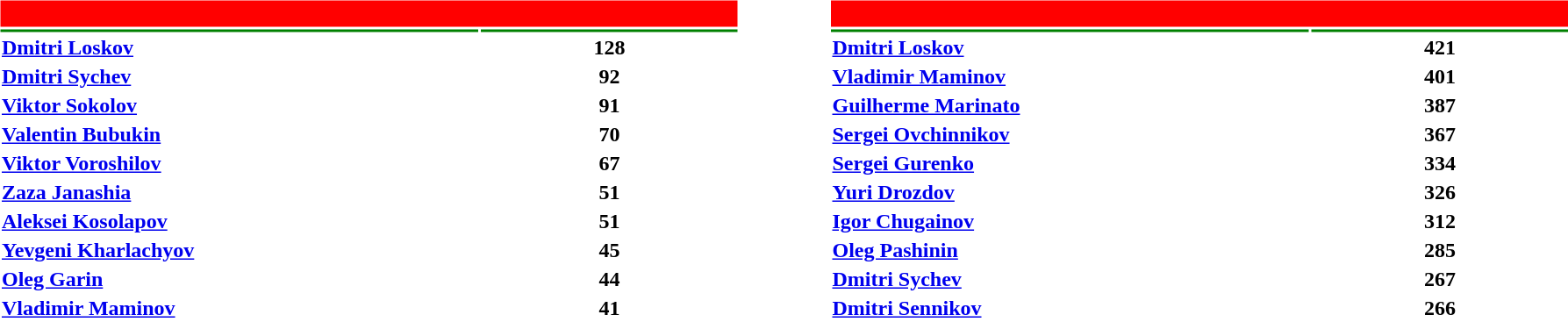<table style="width:100%;">
<tr>
<td style="vertical-align:top; width:50%;"><br><div><table id="toc" style="width:90%; margin:0 2em">
<tr>
<th style="background:red; text-align:center; width:100%;" colspan="2"><div> </div><div></div></th>
</tr>
<tr style="background:green;">
<th width=65%><div></div></th>
<th width=35%><div></div></th>
</tr>
<tr style="vertical-align: top;">
<td style="background:#fff;"> <strong><a href='#'>Dmitri Loskov</a></strong></td>
<td style="text-align:center; background:#fff;"><strong>128</strong></td>
</tr>
<tr style="vertical-align: top;">
<td style="background:#fff;"> <strong><a href='#'>Dmitri Sychev</a></strong></td>
<td style="text-align:center; background:#fff;"><strong>92</strong></td>
</tr>
<tr style="vertical-align: top;">
<td style="background:#fff;"> <strong><a href='#'>Viktor Sokolov</a></strong></td>
<td style="text-align:center; background:#fff;"><strong>91</strong></td>
</tr>
<tr style="vertical-align: top;">
<td style="background:#fff;"> <strong><a href='#'>Valentin Bubukin</a></strong></td>
<td style="text-align:center; background:#fff;"><strong>70</strong></td>
</tr>
<tr style="vertical-align: top;">
<td style="background:#fff;"> <strong><a href='#'>Viktor Voroshilov</a></strong></td>
<td style="text-align:center; background:#fff;"><strong>67</strong></td>
</tr>
<tr style="vertical-align: top;">
<td style="background:#fff;"> <strong><a href='#'>Zaza Janashia</a></strong></td>
<td style="text-align:center; background:#fff;"><strong>51</strong></td>
</tr>
<tr style="vertical-align: top;">
<td style="background:#fff;"> <strong><a href='#'>Aleksei Kosolapov</a></strong></td>
<td style="text-align:center; background:#fff;"><strong>51</strong></td>
</tr>
<tr style="vertical-align: top;">
<td style="background:#fff;"> <strong><a href='#'>Yevgeni Kharlachyov</a></strong></td>
<td style="text-align:center; background:#fff;"><strong>45</strong></td>
</tr>
<tr style="vertical-align: top;">
<td style="background:#fff;"> <strong><a href='#'>Oleg Garin</a></strong></td>
<td style="text-align:center; background:#fff;"><strong>44</strong></td>
</tr>
<tr style="vertical-align: top;">
<td style="background:#fff;"> <strong><a href='#'>Vladimir Maminov</a></strong></td>
<td style="text-align:center; background:#fff;"><strong>41</strong></td>
</tr>
</table>
</div></td>
<td style="vertical-align:top; width:50%;"><br><div><table id="toc" style="width:90%; margin:0 2em">
<tr>
<th style="background:red; text-align:center; width:100%;" colspan="2"><div> </div><div></div></th>
</tr>
<tr style="background:green;">
<th width=65%><div></div></th>
<th width=35%><div></div></th>
</tr>
<tr style="vertical-align: top;">
<td style="background:#fff;"> <strong><a href='#'>Dmitri Loskov</a></strong></td>
<td style="text-align:center; background:#fff;"><strong>421</strong></td>
</tr>
<tr style="vertical-align: top;">
<td style="background:#fff;"> <strong><a href='#'>Vladimir Maminov</a></strong></td>
<td style="text-align:center; background:#fff;"><strong>401</strong></td>
</tr>
<tr style="vertical-align: top;">
<td style="background:#fff;"> <strong><a href='#'>Guilherme Marinato</a></strong></td>
<td style="text-align:center; background:#fff;"><strong>387</strong></td>
</tr>
<tr style="vertical-align: top;">
<td style="background:#fff;"> <strong><a href='#'>Sergei Ovchinnikov</a></strong></td>
<td style="text-align:center; background:#fff;"><strong>367</strong></td>
</tr>
<tr style="vertical-align: top;">
<td style="background:#fff;"> <strong><a href='#'>Sergei Gurenko</a></strong></td>
<td style="text-align:center; background:#fff;"><strong>334</strong></td>
</tr>
<tr style="vertical-align: top;">
<td style="background:#fff;"> <strong><a href='#'>Yuri Drozdov</a></strong></td>
<td style="text-align:center; background:#fff;"><strong>326</strong></td>
</tr>
<tr style="vertical-align: top;">
<td style="background:#fff;"> <strong><a href='#'>Igor Chugainov</a></strong></td>
<td style="text-align:center; background:#fff;"><strong>312</strong></td>
</tr>
<tr style="vertical-align: top;">
<td style="background:#fff;"> <strong><a href='#'>Oleg Pashinin</a></strong></td>
<td style="text-align:center; background:#fff;"><strong>285</strong></td>
</tr>
<tr style="vertical-align: top;">
<td style="background:#fff;"> <strong><a href='#'>Dmitri Sychev</a></strong></td>
<td style="text-align:center; background:#fff;"><strong>267</strong></td>
</tr>
<tr style="vertical-align: top;">
<td style="background:#fff;"> <strong><a href='#'>Dmitri Sennikov</a></strong></td>
<td style="text-align:center; background:#fff;"><strong>266</strong></td>
</tr>
</table>
</div></td>
</tr>
</table>
